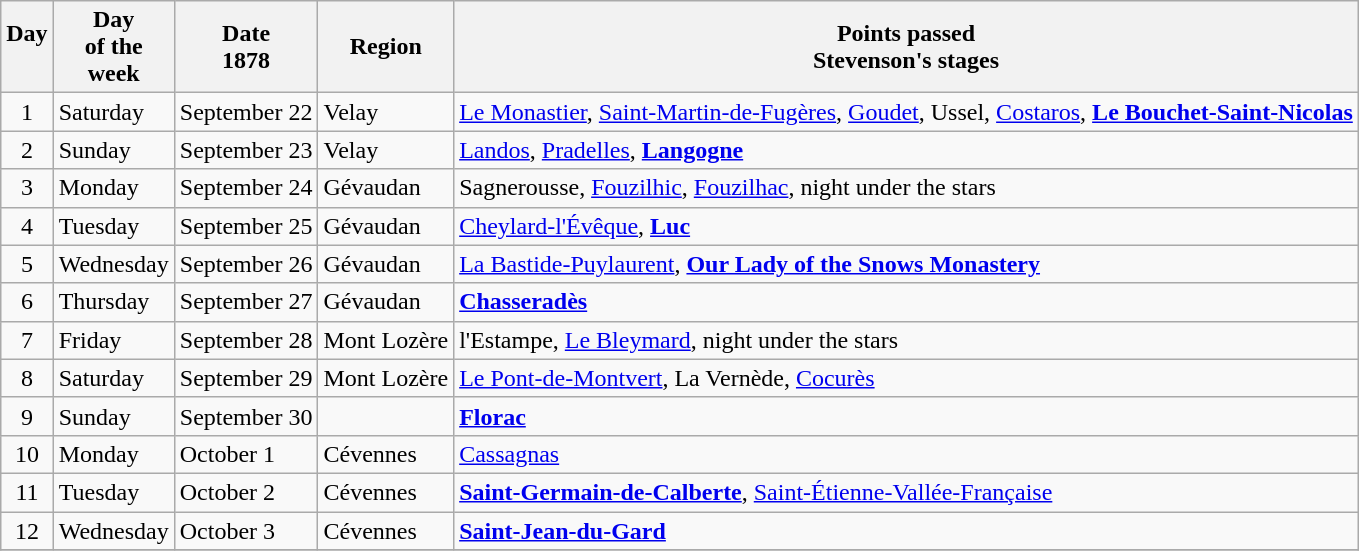<table class="wikitable">
<tr>
<th>Day<br><br></th>
<th>Day<br>of the<br>week<br></th>
<th>Date<br>1878</th>
<th>Region</th>
<th>Points passed<br>Stevenson's stages<br></th>
</tr>
<tr>
<td align="center">1</td>
<td>Saturday</td>
<td>September 22</td>
<td>Velay</td>
<td><a href='#'>Le Monastier</a>, <a href='#'>Saint-Martin-de-Fugères</a>, <a href='#'>Goudet</a>, Ussel, <a href='#'>Costaros</a>, <strong><a href='#'>Le Bouchet-Saint-Nicolas</a></strong></td>
</tr>
<tr>
<td align="center">2</td>
<td>Sunday</td>
<td>September 23</td>
<td>Velay</td>
<td><a href='#'>Landos</a>, <a href='#'>Pradelles</a>, <strong><a href='#'>Langogne</a></strong></td>
</tr>
<tr>
<td align="center">3</td>
<td>Monday</td>
<td>September 24</td>
<td>Gévaudan</td>
<td>Sagnerousse, <a href='#'>Fouzilhic</a>, <a href='#'>Fouzilhac</a>, night under the stars</td>
</tr>
<tr>
<td align="center">4</td>
<td>Tuesday</td>
<td>September 25</td>
<td>Gévaudan</td>
<td><a href='#'>Cheylard-l'Évêque</a>, <strong><a href='#'>Luc</a></strong></td>
</tr>
<tr>
<td align="center">5</td>
<td>Wednesday</td>
<td>September 26</td>
<td>Gévaudan</td>
<td><a href='#'>La Bastide-Puylaurent</a>, <strong><a href='#'>Our Lady of the Snows Monastery</a></strong></td>
</tr>
<tr>
<td align="center">6</td>
<td>Thursday</td>
<td>September 27</td>
<td>Gévaudan</td>
<td><strong><a href='#'>Chasseradès</a></strong></td>
</tr>
<tr>
<td align="center">7</td>
<td>Friday</td>
<td>September 28</td>
<td>Mont Lozère</td>
<td>l'Estampe, <a href='#'>Le Bleymard</a>, night under the stars</td>
</tr>
<tr>
<td align="center">8</td>
<td>Saturday</td>
<td>September 29</td>
<td>Mont Lozère</td>
<td><a href='#'>Le Pont-de-Montvert</a>, La Vernède, <a href='#'>Cocurès</a></td>
</tr>
<tr>
<td align="center">9</td>
<td>Sunday</td>
<td>September 30</td>
<td></td>
<td><strong><a href='#'>Florac</a></strong></td>
</tr>
<tr>
<td align="center">10</td>
<td>Monday</td>
<td>October 1</td>
<td>Cévennes</td>
<td><a href='#'>Cassagnas</a></td>
</tr>
<tr>
<td align="center">11</td>
<td>Tuesday</td>
<td>October 2</td>
<td>Cévennes</td>
<td><strong><a href='#'>Saint-Germain-de-Calberte</a></strong>, <a href='#'>Saint-Étienne-Vallée-Française</a></td>
</tr>
<tr>
<td align="center">12</td>
<td>Wednesday</td>
<td>October 3</td>
<td>Cévennes</td>
<td><strong><a href='#'>Saint-Jean-du-Gard</a></strong></td>
</tr>
<tr>
</tr>
</table>
